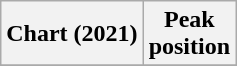<table class="wikitable sortable plainrowheaders" style="text-align:center">
<tr>
<th scope="col">Chart (2021)</th>
<th scope="col">Peak<br>position</th>
</tr>
<tr>
</tr>
</table>
